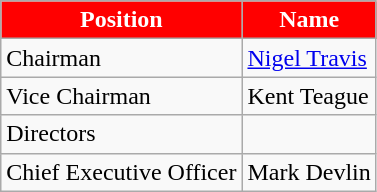<table class="wikitable" style="text-align:left;">
<tr>
<th style="color:#FFFFFF; background:#FF0000;">Position</th>
<th style="color:#FFFFFF; background:#FF0000;">Name</th>
</tr>
<tr>
<td>Chairman</td>
<td><a href='#'>Nigel Travis</a></td>
</tr>
<tr>
<td>Vice Chairman</td>
<td>Kent Teague</td>
</tr>
<tr>
<td>Directors</td>
<td></td>
</tr>
<tr>
<td>Chief Executive Officer</td>
<td>Mark Devlin</td>
</tr>
</table>
